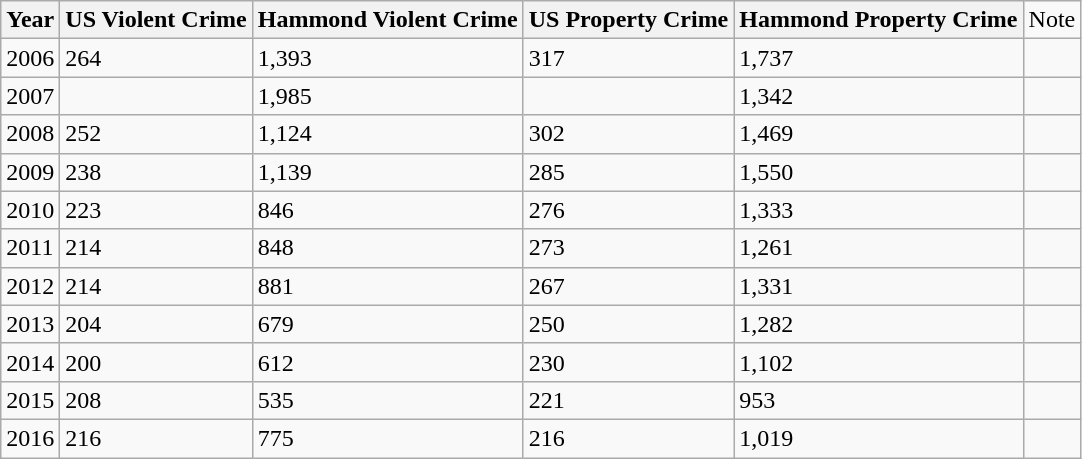<table class="wikitable">
<tr>
<th>Year</th>
<th>US Violent Crime</th>
<th>Hammond Violent Crime</th>
<th>US Property Crime</th>
<th>Hammond Property Crime</th>
<td>Note</td>
</tr>
<tr>
<td>2006</td>
<td>264</td>
<td>1,393</td>
<td>317</td>
<td>1,737</td>
<td></td>
</tr>
<tr>
<td>2007</td>
<td></td>
<td>1,985</td>
<td></td>
<td>1,342</td>
<td></td>
</tr>
<tr>
<td>2008</td>
<td>252</td>
<td>1,124</td>
<td>302</td>
<td>1,469</td>
<td></td>
</tr>
<tr>
<td>2009</td>
<td>238</td>
<td>1,139</td>
<td>285</td>
<td>1,550</td>
<td></td>
</tr>
<tr>
<td>2010</td>
<td>223</td>
<td>846</td>
<td>276</td>
<td>1,333</td>
<td></td>
</tr>
<tr>
<td>2011</td>
<td>214</td>
<td>848</td>
<td>273</td>
<td>1,261</td>
<td></td>
</tr>
<tr>
<td>2012</td>
<td>214</td>
<td>881</td>
<td>267</td>
<td>1,331</td>
<td></td>
</tr>
<tr>
<td>2013</td>
<td>204</td>
<td>679</td>
<td>250</td>
<td>1,282</td>
<td></td>
</tr>
<tr>
<td>2014</td>
<td>200</td>
<td>612</td>
<td>230</td>
<td>1,102</td>
<td></td>
</tr>
<tr>
<td>2015</td>
<td>208</td>
<td>535</td>
<td>221</td>
<td>953</td>
<td></td>
</tr>
<tr>
<td>2016</td>
<td>216</td>
<td>775</td>
<td>216</td>
<td>1,019</td>
<td></td>
</tr>
</table>
